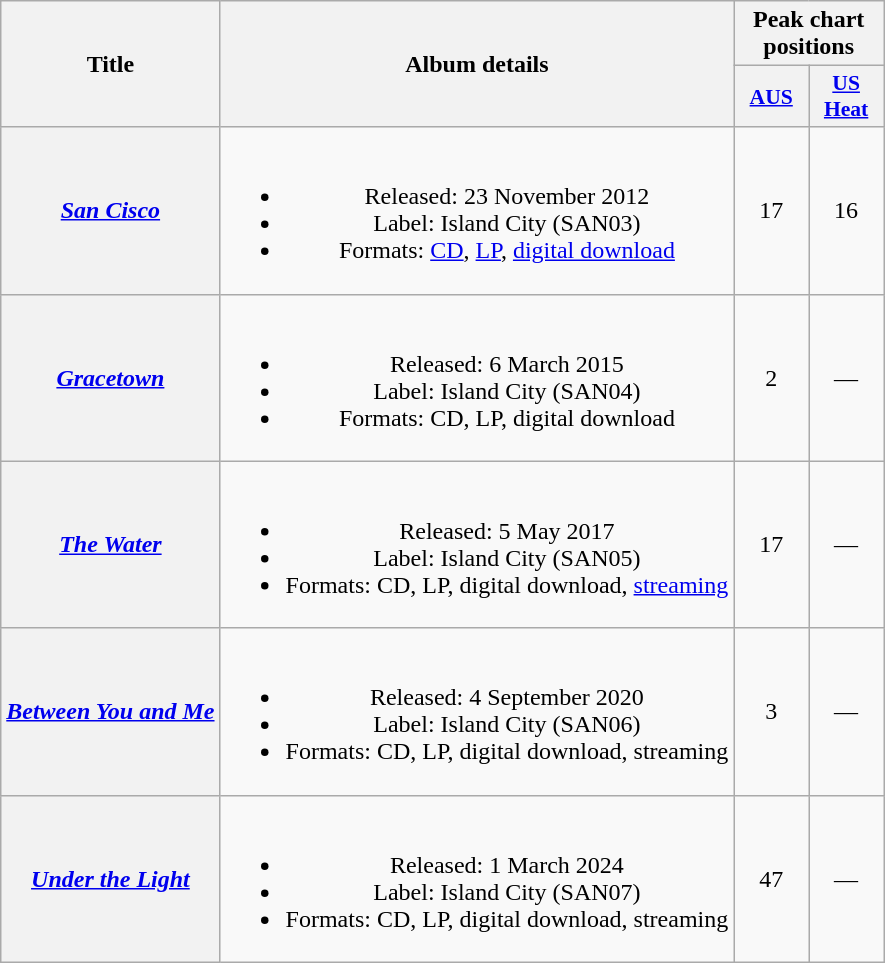<table class="wikitable plainrowheaders" style="text-align:center;">
<tr>
<th scope="col" rowspan="2">Title</th>
<th scope="col" rowspan="2">Album details</th>
<th scope="col" colspan="2">Peak chart positions</th>
</tr>
<tr>
<th scope="col" style="width:3em;font-size:90%;"><a href='#'>AUS</a><br></th>
<th scope="col" style="width:3em;font-size:90%;"><a href='#'>US<br>Heat</a><br></th>
</tr>
<tr>
<th scope="row"><em><a href='#'>San Cisco</a></em></th>
<td><br><ul><li>Released: 23 November 2012</li><li>Label: Island City (SAN03)</li><li>Formats: <a href='#'>CD</a>, <a href='#'>LP</a>, <a href='#'>digital download</a></li></ul></td>
<td>17</td>
<td>16</td>
</tr>
<tr>
<th scope="row"><em><a href='#'>Gracetown</a></em></th>
<td><br><ul><li>Released: 6 March 2015</li><li>Label: Island City (SAN04)</li><li>Formats: CD, LP, digital download</li></ul></td>
<td>2</td>
<td>—</td>
</tr>
<tr>
<th scope="row"><em><a href='#'>The Water</a></em></th>
<td><br><ul><li>Released: 5 May 2017</li><li>Label: Island City (SAN05)</li><li>Formats: CD, LP, digital download, <a href='#'>streaming</a></li></ul></td>
<td>17</td>
<td>—</td>
</tr>
<tr>
<th scope="row"><em><a href='#'>Between You and Me</a></em></th>
<td><br><ul><li>Released: 4 September 2020</li><li>Label: Island City (SAN06)</li><li>Formats: CD, LP, digital download, streaming</li></ul></td>
<td>3</td>
<td>—</td>
</tr>
<tr>
<th scope="row"><em><a href='#'>Under the Light</a></em></th>
<td><br><ul><li>Released: 1 March 2024</li><li>Label: Island City (SAN07)</li><li>Formats: CD, LP, digital download, streaming</li></ul></td>
<td>47<br></td>
<td>—</td>
</tr>
</table>
